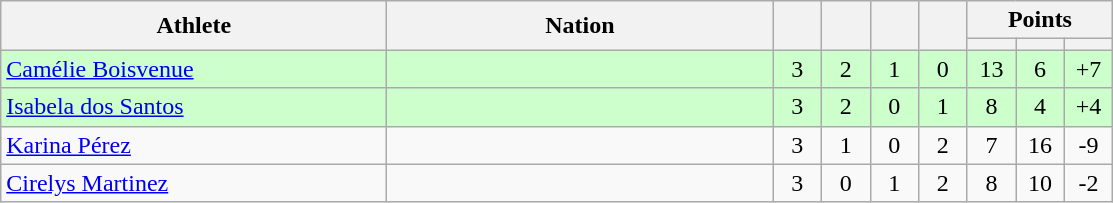<table class="wikitable" style="text-align: center; font-size:100% ">
<tr>
<th rowspan=2 width=250>Athlete</th>
<th rowspan=2 width=250>Nation</th>
<th rowspan=2 width=25></th>
<th rowspan=2 width=25></th>
<th rowspan=2 width=25></th>
<th rowspan=2 width=25></th>
<th colspan=3>Points</th>
</tr>
<tr>
<th width=25></th>
<th width=25></th>
<th width=25></th>
</tr>
<tr bgcolor="ccffcc">
<td align=left><a href='#'>Camélie Boisvenue</a></td>
<td align=left></td>
<td>3</td>
<td>2</td>
<td>1</td>
<td>0</td>
<td>13</td>
<td>6</td>
<td>+7</td>
</tr>
<tr bgcolor="ccffcc">
<td align=left><a href='#'>Isabela dos Santos</a></td>
<td align=left></td>
<td>3</td>
<td>2</td>
<td>0</td>
<td>1</td>
<td>8</td>
<td>4</td>
<td>+4</td>
</tr>
<tr>
<td align=left><a href='#'>Karina Pérez</a></td>
<td align=left></td>
<td>3</td>
<td>1</td>
<td>0</td>
<td>2</td>
<td>7</td>
<td>16</td>
<td>-9</td>
</tr>
<tr>
<td align=left><a href='#'>Cirelys Martinez</a></td>
<td align=left></td>
<td>3</td>
<td>0</td>
<td>1</td>
<td>2</td>
<td>8</td>
<td>10</td>
<td>-2</td>
</tr>
</table>
